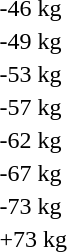<table>
<tr>
<td rowspan=2>-46 kg</td>
<td rowspan=2></td>
<td rowspan=2></td>
<td></td>
</tr>
<tr>
<td></td>
</tr>
<tr>
<td rowspan=2>-49 kg</td>
<td rowspan=2></td>
<td rowspan=2></td>
<td></td>
</tr>
<tr>
<td></td>
</tr>
<tr>
<td rowspan=2>-53 kg</td>
<td rowspan=2></td>
<td rowspan=2></td>
<td></td>
</tr>
<tr>
<td></td>
</tr>
<tr>
<td rowspan=2>-57 kg</td>
<td rowspan=2></td>
<td rowspan=2></td>
<td></td>
</tr>
<tr>
<td></td>
</tr>
<tr>
<td rowspan=2>-62 kg</td>
<td rowspan=2></td>
<td rowspan=2></td>
<td></td>
</tr>
<tr>
<td></td>
</tr>
<tr>
<td rowspan=2>-67 kg</td>
<td rowspan=2></td>
<td rowspan=2></td>
<td></td>
</tr>
<tr>
<td></td>
</tr>
<tr>
<td rowspan=2>-73 kg</td>
<td rowspan=2></td>
<td rowspan=2></td>
<td></td>
</tr>
<tr>
<td></td>
</tr>
<tr>
<td rowspan=2>+73 kg</td>
<td rowspan=2></td>
<td rowspan=2></td>
<td></td>
</tr>
<tr>
<td></td>
</tr>
</table>
